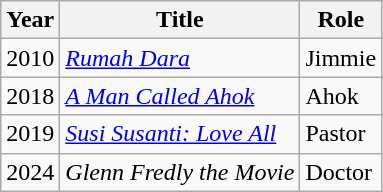<table class="wikitable">
<tr>
<th>Year</th>
<th>Title</th>
<th>Role</th>
</tr>
<tr>
<td>2010</td>
<td><em><a href='#'>Rumah Dara</a></em></td>
<td>Jimmie</td>
</tr>
<tr>
<td>2018</td>
<td><a href='#'><em>A Man Called Ahok</em></a></td>
<td>Ahok</td>
</tr>
<tr>
<td>2019</td>
<td><em><a href='#'>Susi Susanti: Love All</a></em></td>
<td>Pastor</td>
</tr>
<tr>
<td>2024</td>
<td><em>Glenn Fredly the Movie</em></td>
<td>Doctor</td>
</tr>
</table>
